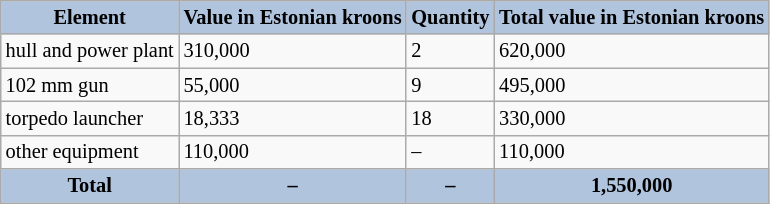<table class="wikitable sortable" style="font-size:85%">
<tr>
<th style="text-align:center;background:lightsteelblue;">Element</th>
<th style="text-align:center;background:lightsteelblue;">Value in Estonian kroons</th>
<th style="text-align:center;background:lightsteelblue;">Quantity</th>
<th style="text-align:center;background:lightsteelblue;">Total value in Estonian kroons</th>
</tr>
<tr>
<td>hull and power plant</td>
<td>310,000</td>
<td>2</td>
<td>620,000</td>
</tr>
<tr>
<td>102 mm gun</td>
<td>55,000</td>
<td>9</td>
<td>495,000</td>
</tr>
<tr>
<td>torpedo launcher</td>
<td>18,333</td>
<td>18</td>
<td>330,000</td>
</tr>
<tr>
<td>other equipment</td>
<td>110,000</td>
<td>–</td>
<td>110,000</td>
</tr>
<tr>
<th style="text-align:center;background:lightsteelblue;">Total</th>
<th style="text-align:center;background:lightsteelblue;">–</th>
<th style="text-align:center;background:lightsteelblue;">–</th>
<th style="text-align:center;background:lightsteelblue;">1,550,000</th>
</tr>
</table>
